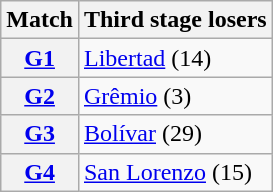<table class="wikitable">
<tr>
<th>Match</th>
<th>Third stage losers</th>
</tr>
<tr>
<th><a href='#'>G1</a></th>
<td> <a href='#'>Libertad</a> (14)</td>
</tr>
<tr>
<th><a href='#'>G2</a></th>
<td> <a href='#'>Grêmio</a> (3)</td>
</tr>
<tr>
<th><a href='#'>G3</a></th>
<td> <a href='#'>Bolívar</a> (29)</td>
</tr>
<tr>
<th><a href='#'>G4</a></th>
<td> <a href='#'>San Lorenzo</a> (15)</td>
</tr>
</table>
